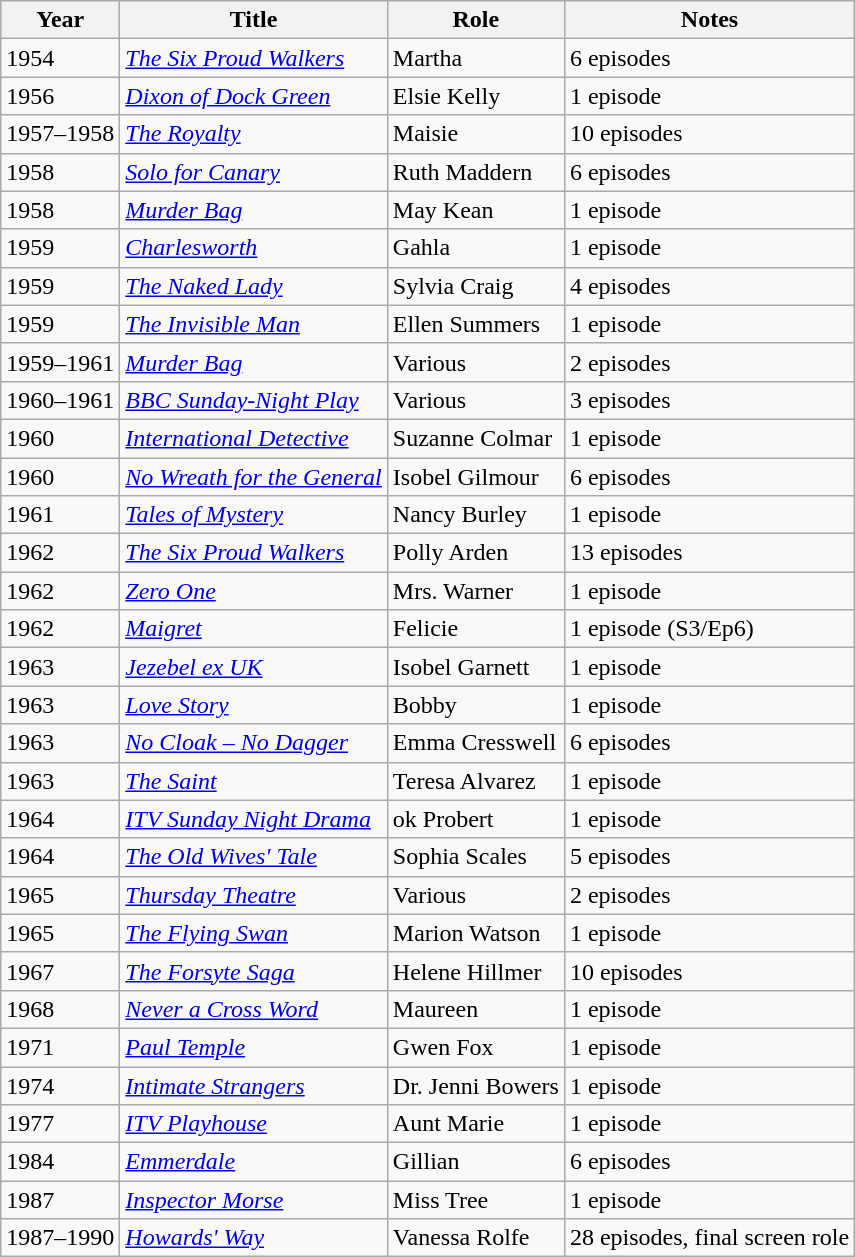<table class="wikitable">
<tr>
<th>Year</th>
<th>Title</th>
<th>Role</th>
<th>Notes</th>
</tr>
<tr>
<td>1954</td>
<td><em><a href='#'>The Six Proud Walkers</a></em></td>
<td>Martha</td>
<td>6 episodes</td>
</tr>
<tr>
<td>1956</td>
<td><em><a href='#'>Dixon of Dock Green</a></em></td>
<td>Elsie Kelly</td>
<td>1 episode</td>
</tr>
<tr>
<td>1957–1958</td>
<td><em><a href='#'>The Royalty</a></em></td>
<td>Maisie</td>
<td>10 episodes</td>
</tr>
<tr>
<td>1958</td>
<td><em><a href='#'>Solo for Canary</a></em></td>
<td>Ruth Maddern</td>
<td>6 episodes</td>
</tr>
<tr>
<td>1958</td>
<td><em><a href='#'>Murder Bag</a></em></td>
<td>May Kean</td>
<td>1 episode</td>
</tr>
<tr>
<td>1959</td>
<td><em><a href='#'>Charlesworth</a></em></td>
<td>Gahla</td>
<td>1 episode</td>
</tr>
<tr>
<td>1959</td>
<td><em><a href='#'>The Naked Lady</a></em></td>
<td>Sylvia Craig</td>
<td>4 episodes</td>
</tr>
<tr>
<td>1959</td>
<td><em><a href='#'>The Invisible Man</a></em></td>
<td>Ellen Summers</td>
<td>1 episode</td>
</tr>
<tr>
<td>1959–1961</td>
<td><em><a href='#'>Murder Bag</a></em></td>
<td>Various</td>
<td>2 episodes</td>
</tr>
<tr>
<td>1960–1961</td>
<td><em><a href='#'>BBC Sunday-Night Play</a></em></td>
<td>Various</td>
<td>3 episodes</td>
</tr>
<tr>
<td>1960</td>
<td><em><a href='#'>International Detective</a></em></td>
<td>Suzanne Colmar</td>
<td>1 episode</td>
</tr>
<tr>
<td>1960</td>
<td><em><a href='#'>No Wreath for the General</a></em></td>
<td>Isobel Gilmour</td>
<td>6 episodes</td>
</tr>
<tr>
<td>1961</td>
<td><em><a href='#'>Tales of Mystery</a></em></td>
<td>Nancy Burley</td>
<td>1 episode</td>
</tr>
<tr>
<td>1962</td>
<td><em><a href='#'>The Six Proud Walkers</a></em></td>
<td>Polly Arden</td>
<td>13 episodes</td>
</tr>
<tr>
<td>1962</td>
<td><em><a href='#'>Zero One</a></em></td>
<td>Mrs. Warner</td>
<td>1 episode</td>
</tr>
<tr>
<td>1962</td>
<td><em><a href='#'>Maigret</a></em></td>
<td>Felicie</td>
<td>1 episode (S3/Ep6)</td>
</tr>
<tr>
<td>1963</td>
<td><em><a href='#'>Jezebel ex UK </a></em></td>
<td>Isobel Garnett</td>
<td>1 episode</td>
</tr>
<tr>
<td>1963</td>
<td><em><a href='#'>Love Story</a></em></td>
<td>Bobby</td>
<td>1 episode</td>
</tr>
<tr>
<td>1963</td>
<td><em><a href='#'>No Cloak – No Dagger</a></em></td>
<td>Emma Cresswell</td>
<td>6 episodes</td>
</tr>
<tr>
<td>1963</td>
<td><em><a href='#'>The Saint</a></em></td>
<td>Teresa Alvarez</td>
<td>1 episode</td>
</tr>
<tr>
<td>1964</td>
<td><em><a href='#'>ITV Sunday Night Drama</a></em></td>
<td>ok Probert</td>
<td>1 episode</td>
</tr>
<tr>
<td>1964</td>
<td><em><a href='#'>The Old Wives' Tale</a></em></td>
<td>Sophia Scales</td>
<td>5 episodes</td>
</tr>
<tr>
<td>1965</td>
<td><em><a href='#'>Thursday Theatre</a></em></td>
<td>Various</td>
<td>2 episodes</td>
</tr>
<tr>
<td>1965</td>
<td><em><a href='#'>The Flying Swan</a></em></td>
<td>Marion Watson</td>
<td>1 episode</td>
</tr>
<tr>
<td>1967</td>
<td><em><a href='#'>The Forsyte Saga</a></em></td>
<td>Helene Hillmer</td>
<td>10 episodes</td>
</tr>
<tr>
<td>1968</td>
<td><em><a href='#'>Never a Cross Word</a></em></td>
<td>Maureen</td>
<td>1 episode</td>
</tr>
<tr>
<td>1971</td>
<td><em><a href='#'>Paul Temple</a></em></td>
<td>Gwen Fox</td>
<td>1 episode</td>
</tr>
<tr>
<td>1974</td>
<td><em><a href='#'>Intimate Strangers</a></em></td>
<td>Dr. Jenni Bowers</td>
<td>1 episode</td>
</tr>
<tr>
<td>1977</td>
<td><em><a href='#'>ITV Playhouse</a></em></td>
<td>Aunt Marie</td>
<td>1 episode</td>
</tr>
<tr>
<td>1984</td>
<td><em><a href='#'>Emmerdale </a></em></td>
<td>Gillian</td>
<td>6 episodes</td>
</tr>
<tr>
<td>1987</td>
<td><em><a href='#'>Inspector Morse</a></em></td>
<td>Miss Tree</td>
<td>1 episode</td>
</tr>
<tr>
<td>1987–1990</td>
<td><em><a href='#'>Howards' Way</a></em></td>
<td>Vanessa Rolfe</td>
<td>28 episodes, final screen role</td>
</tr>
</table>
